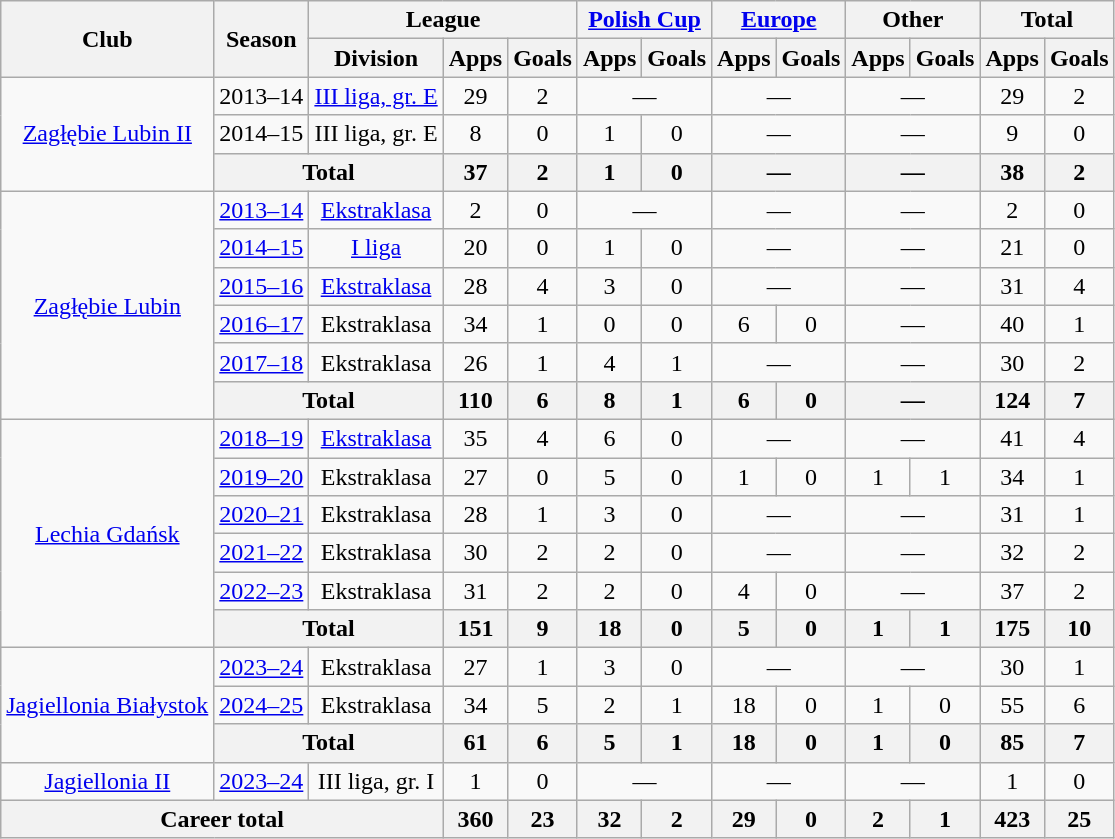<table class="wikitable" style="text-align: center;">
<tr>
<th rowspan="2">Club</th>
<th rowspan="2">Season</th>
<th colspan="3">League</th>
<th colspan="2"><a href='#'>Polish Cup</a></th>
<th colspan="2"><a href='#'>Europe</a></th>
<th colspan="2">Other</th>
<th colspan="2">Total</th>
</tr>
<tr>
<th>Division</th>
<th>Apps</th>
<th>Goals</th>
<th>Apps</th>
<th>Goals</th>
<th>Apps</th>
<th>Goals</th>
<th>Apps</th>
<th>Goals</th>
<th>Apps</th>
<th>Goals</th>
</tr>
<tr>
<td rowspan="3"><a href='#'>Zagłębie Lubin II</a></td>
<td>2013–14</td>
<td><a href='#'>III liga, gr. E</a></td>
<td>29</td>
<td>2</td>
<td colspan="2">—</td>
<td colspan="2">—</td>
<td colspan="2">—</td>
<td>29</td>
<td>2</td>
</tr>
<tr>
<td>2014–15</td>
<td>III liga, gr. E</td>
<td>8</td>
<td>0</td>
<td>1</td>
<td>0</td>
<td colspan="2">—</td>
<td colspan="2">—</td>
<td>9</td>
<td>0</td>
</tr>
<tr>
<th colspan="2">Total</th>
<th>37</th>
<th>2</th>
<th>1</th>
<th>0</th>
<th colspan="2">—</th>
<th colspan="2">—</th>
<th>38</th>
<th>2</th>
</tr>
<tr>
<td rowspan="6"><a href='#'>Zagłębie Lubin</a></td>
<td><a href='#'>2013–14</a></td>
<td><a href='#'>Ekstraklasa</a></td>
<td>2</td>
<td>0</td>
<td colspan="2">—</td>
<td colspan="2">—</td>
<td colspan="2">—</td>
<td>2</td>
<td>0</td>
</tr>
<tr>
<td><a href='#'>2014–15</a></td>
<td><a href='#'>I liga</a></td>
<td>20</td>
<td>0</td>
<td>1</td>
<td>0</td>
<td colspan="2">—</td>
<td colspan="2">—</td>
<td>21</td>
<td>0</td>
</tr>
<tr>
<td><a href='#'>2015–16</a></td>
<td><a href='#'>Ekstraklasa</a></td>
<td>28</td>
<td>4</td>
<td>3</td>
<td>0</td>
<td colspan="2">—</td>
<td colspan="2">—</td>
<td>31</td>
<td>4</td>
</tr>
<tr>
<td><a href='#'>2016–17</a></td>
<td>Ekstraklasa</td>
<td>34</td>
<td>1</td>
<td>0</td>
<td>0</td>
<td>6</td>
<td>0</td>
<td colspan="2">—</td>
<td>40</td>
<td>1</td>
</tr>
<tr>
<td><a href='#'>2017–18</a></td>
<td>Ekstraklasa</td>
<td>26</td>
<td>1</td>
<td>4</td>
<td>1</td>
<td colspan="2">—</td>
<td colspan="2">—</td>
<td>30</td>
<td>2</td>
</tr>
<tr>
<th colspan="2">Total</th>
<th>110</th>
<th>6</th>
<th>8</th>
<th>1</th>
<th>6</th>
<th>0</th>
<th colspan="2">—</th>
<th>124</th>
<th>7</th>
</tr>
<tr>
<td rowspan="6"><a href='#'>Lechia Gdańsk</a></td>
<td><a href='#'>2018–19</a></td>
<td><a href='#'>Ekstraklasa</a></td>
<td>35</td>
<td>4</td>
<td>6</td>
<td>0</td>
<td colspan="2">—</td>
<td colspan="2">—</td>
<td>41</td>
<td>4</td>
</tr>
<tr>
<td><a href='#'>2019–20</a></td>
<td>Ekstraklasa</td>
<td>27</td>
<td>0</td>
<td>5</td>
<td>0</td>
<td>1</td>
<td>0</td>
<td>1</td>
<td>1</td>
<td>34</td>
<td>1</td>
</tr>
<tr>
<td><a href='#'>2020–21</a></td>
<td>Ekstraklasa</td>
<td>28</td>
<td>1</td>
<td>3</td>
<td>0</td>
<td colspan="2">—</td>
<td colspan="2">—</td>
<td>31</td>
<td>1</td>
</tr>
<tr>
<td><a href='#'>2021–22</a></td>
<td>Ekstraklasa</td>
<td>30</td>
<td>2</td>
<td>2</td>
<td>0</td>
<td colspan="2">—</td>
<td colspan="2">—</td>
<td>32</td>
<td>2</td>
</tr>
<tr>
<td><a href='#'>2022–23</a></td>
<td>Ekstraklasa</td>
<td>31</td>
<td>2</td>
<td>2</td>
<td>0</td>
<td>4</td>
<td>0</td>
<td colspan="2">—</td>
<td>37</td>
<td>2</td>
</tr>
<tr>
<th colspan="2">Total</th>
<th>151</th>
<th>9</th>
<th>18</th>
<th>0</th>
<th>5</th>
<th>0</th>
<th>1</th>
<th>1</th>
<th>175</th>
<th>10</th>
</tr>
<tr>
<td rowspan="3"><a href='#'>Jagiellonia Białystok</a></td>
<td><a href='#'>2023–24</a></td>
<td>Ekstraklasa</td>
<td>27</td>
<td>1</td>
<td>3</td>
<td>0</td>
<td colspan="2">—</td>
<td colspan="2">—</td>
<td>30</td>
<td>1</td>
</tr>
<tr>
<td><a href='#'>2024–25</a></td>
<td>Ekstraklasa</td>
<td>34</td>
<td>5</td>
<td>2</td>
<td>1</td>
<td>18</td>
<td>0</td>
<td>1</td>
<td>0</td>
<td>55</td>
<td>6</td>
</tr>
<tr>
<th colspan="2">Total</th>
<th>61</th>
<th>6</th>
<th>5</th>
<th>1</th>
<th>18</th>
<th>0</th>
<th>1</th>
<th>0</th>
<th>85</th>
<th>7</th>
</tr>
<tr>
<td><a href='#'>Jagiellonia II</a></td>
<td><a href='#'>2023–24</a></td>
<td>III liga, gr. I</td>
<td>1</td>
<td>0</td>
<td colspan="2">—</td>
<td colspan="2">—</td>
<td colspan="2">—</td>
<td>1</td>
<td>0</td>
</tr>
<tr>
<th colspan="3">Career total</th>
<th>360</th>
<th>23</th>
<th>32</th>
<th>2</th>
<th>29</th>
<th>0</th>
<th>2</th>
<th>1</th>
<th>423</th>
<th>25</th>
</tr>
</table>
